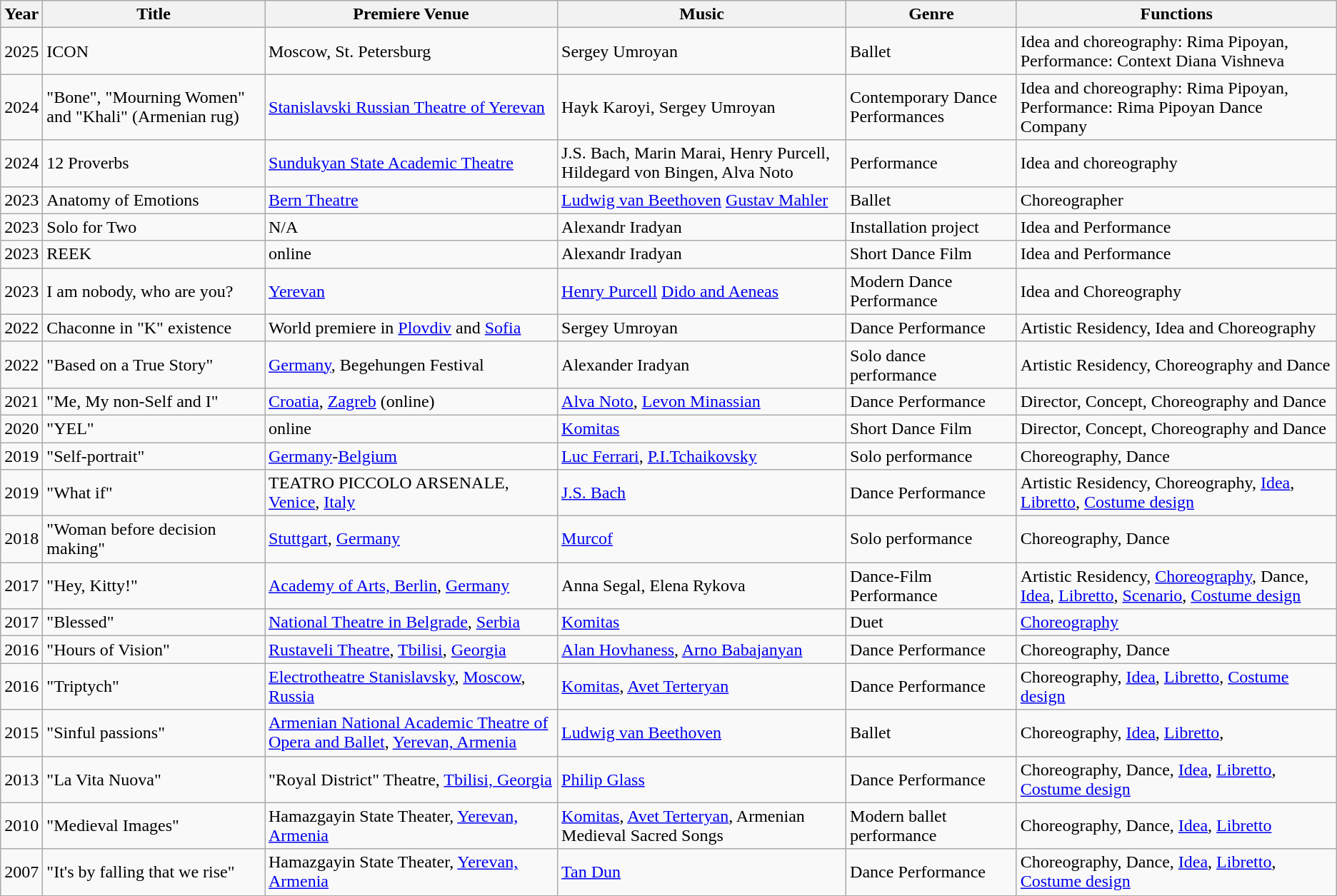<table class="wikitable sortable">
<tr>
<th>Year</th>
<th>Title</th>
<th>Premiere Venue</th>
<th>Music</th>
<th>Genre</th>
<th>Functions</th>
</tr>
<tr>
<td>2025</td>
<td>ICON</td>
<td>Moscow, St. Petersburg</td>
<td>Sergey Umroyan</td>
<td>Ballet</td>
<td>Idea and choreography: Rima Pipoyan, Performance: Context Diana Vishneva</td>
</tr>
<tr>
<td>2024</td>
<td>"Bone", "Mourning Women" and "Khali" (Armenian rug)</td>
<td><a href='#'>Stanislavski Russian Theatre of Yerevan</a></td>
<td>Hayk Karoyi, Sergey Umroyan</td>
<td>Contemporary Dance Performances</td>
<td>Idea and choreography: Rima Pipoyan, Performance: Rima Pipoyan Dance Company</td>
</tr>
<tr>
<td>2024</td>
<td>12 Proverbs</td>
<td><a href='#'>Sundukyan State Academic Theatre</a></td>
<td>J.S. Bach, Marin Marai, Henry Purcell, Hildegard von Bingen, Alva Noto</td>
<td>Performance</td>
<td>Idea and choreography</td>
</tr>
<tr>
<td>2023</td>
<td>Anatomy of Emotions</td>
<td><a href='#'>Bern Theatre</a></td>
<td><a href='#'>Ludwig van Beethoven</a> <a href='#'>Gustav Mahler</a></td>
<td>Ballet</td>
<td>Choreographer</td>
</tr>
<tr>
<td>2023</td>
<td>Solo for Two</td>
<td>N/A</td>
<td>Alexandr Iradyan</td>
<td>Installation project</td>
<td>Idea and Performance</td>
</tr>
<tr>
<td>2023</td>
<td>REEK</td>
<td>online</td>
<td>Alexandr Iradyan</td>
<td>Short Dance Film</td>
<td>Idea and Performance</td>
</tr>
<tr>
<td>2023</td>
<td>I am nobody, who are you?</td>
<td><a href='#'>Yerevan</a></td>
<td><a href='#'>Henry Purcell</a> <a href='#'>Dido and Aeneas</a></td>
<td>Modern Dance Performance</td>
<td>Idea and Choreography</td>
</tr>
<tr>
<td>2022</td>
<td>Chaconne in "K" existence</td>
<td>World premiere in <a href='#'>Plovdiv</a> and <a href='#'>Sofia</a></td>
<td>Sergey Umroyan</td>
<td>Dance Performance</td>
<td>Artistic Residency, Idea and Choreography</td>
</tr>
<tr>
<td>2022</td>
<td>"Based on a True Story"</td>
<td><a href='#'>Germany</a>, Begehungen Festival</td>
<td>Alexander Iradyan</td>
<td>Solo dance performance</td>
<td>Artistic Residency, Choreography and Dance</td>
</tr>
<tr>
<td>2021</td>
<td>"Me,  My non-Self and I"</td>
<td><a href='#'>Croatia</a>, <a href='#'>Zagreb</a> (online)</td>
<td><a href='#'>Alva Noto</a>, <a href='#'>Levon Minassian</a></td>
<td>Dance Performance</td>
<td>Director, Concept, Choreography and Dance</td>
</tr>
<tr>
<td>2020</td>
<td>"YEL"</td>
<td>online</td>
<td><a href='#'>Komitas</a></td>
<td>Short Dance Film</td>
<td>Director, Concept, Choreography and Dance</td>
</tr>
<tr>
<td>2019</td>
<td>"Self-portrait"</td>
<td><a href='#'>Germany</a>-<a href='#'>Belgium</a></td>
<td><a href='#'>Luc Ferrari</a>, <a href='#'>P.I.Tchaikovsky</a></td>
<td>Solo performance</td>
<td>Choreography, Dance</td>
</tr>
<tr>
<td>2019</td>
<td>"What if"</td>
<td>TEATRO PICCOLO ARSENALE, <a href='#'>Venice</a>, <a href='#'>Italy</a></td>
<td><a href='#'>J.S. Bach</a></td>
<td>Dance Performance</td>
<td>Artistic Residency, Choreography, <a href='#'>Idea</a>, <a href='#'>Libretto</a>, <a href='#'>Costume design</a></td>
</tr>
<tr>
<td>2018</td>
<td>"Woman before decision making"</td>
<td><a href='#'>Stuttgart</a>, <a href='#'>Germany</a></td>
<td><a href='#'>Murcof</a></td>
<td>Solo performance</td>
<td>Choreography, Dance</td>
</tr>
<tr>
<td>2017</td>
<td>"Hey, Kitty!"</td>
<td><a href='#'>Academy of Arts, Berlin</a>, <a href='#'>Germany</a></td>
<td>Anna Segal, Elena Rykova</td>
<td>Dance-Film Performance</td>
<td>Artistic Residency, <a href='#'>Choreography</a>, Dance, <a href='#'>Idea</a>, <a href='#'>Libretto</a>, <a href='#'>Scenario</a>, <a href='#'>Costume design</a></td>
</tr>
<tr>
<td>2017</td>
<td>"Blessed"</td>
<td><a href='#'>National Theatre in Belgrade</a>, <a href='#'>Serbia</a></td>
<td><a href='#'>Komitas</a></td>
<td>Duet</td>
<td><a href='#'>Choreography</a></td>
</tr>
<tr>
<td>2016</td>
<td>"Hours of Vision"</td>
<td><a href='#'>Rustaveli Theatre</a>, <a href='#'>Tbilisi</a>, <a href='#'>Georgia</a></td>
<td><a href='#'>Alan Hovhaness</a>, <a href='#'>Arno Babajanyan</a></td>
<td>Dance Performance</td>
<td>Choreography, Dance</td>
</tr>
<tr>
<td>2016</td>
<td>"Triptych"</td>
<td><a href='#'>Electrotheatre Stanislavsky</a>, <a href='#'>Moscow</a>, <a href='#'>Russia</a></td>
<td><a href='#'>Komitas</a>, <a href='#'>Avet Terteryan</a></td>
<td>Dance Performance</td>
<td>Choreography, <a href='#'>Idea</a>, <a href='#'>Libretto</a>, <a href='#'>Costume design</a></td>
</tr>
<tr>
<td>2015</td>
<td>"Sinful passions"</td>
<td><a href='#'>Armenian National Academic Theatre of Opera and Ballet</a>, <a href='#'>Yerevan, Armenia</a></td>
<td><a href='#'>Ludwig van Beethoven</a></td>
<td>Ballet</td>
<td>Choreography, <a href='#'>Idea</a>, <a href='#'>Libretto</a>,</td>
</tr>
<tr>
<td>2013</td>
<td>"La Vita Nuova"</td>
<td>"Royal District" Theatre, <a href='#'>Tbilisi, Georgia</a></td>
<td><a href='#'>Philip Glass</a></td>
<td>Dance Performance</td>
<td>Choreography, Dance, <a href='#'>Idea</a>, <a href='#'>Libretto</a>, <a href='#'>Costume design</a></td>
</tr>
<tr>
<td>2010</td>
<td>"Medieval Images"</td>
<td>Hamazgayin State Theater, <a href='#'>Yerevan, Armenia</a></td>
<td><a href='#'>Komitas</a>, <a href='#'>Avet Terteryan</a>, Armenian Medieval Sacred Songs</td>
<td>Modern ballet performance</td>
<td>Choreography, Dance, <a href='#'>Idea</a>, <a href='#'>Libretto</a></td>
</tr>
<tr>
<td>2007</td>
<td>"It's by falling that we rise"</td>
<td>Hamazgayin State Theater, <a href='#'>Yerevan, Armenia</a></td>
<td><a href='#'>Tan Dun</a></td>
<td>Dance Performance</td>
<td>Choreography, Dance, <a href='#'>Idea</a>, <a href='#'>Libretto</a>, <a href='#'>Costume design</a></td>
</tr>
</table>
